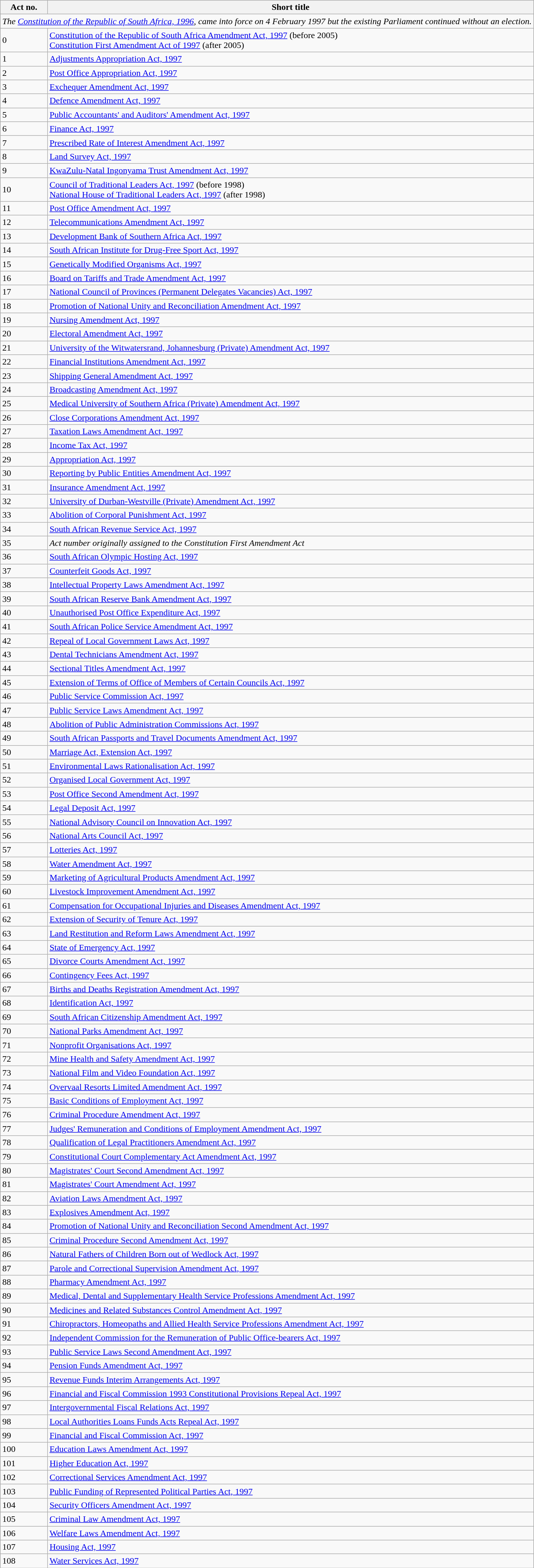<table class="wikitable sortable">
<tr>
<th>Act no.</th>
<th>Short title</th>
</tr>
<tr>
<td colspan=2 align=center><em>The <a href='#'>Constitution of the Republic of South Africa, 1996</a>, came into force on 4 February 1997 but the existing Parliament continued without an election.</em></td>
</tr>
<tr>
<td><span>0</span></td>
<td><a href='#'>Constitution of the Republic of South Africa Amendment Act, 1997</a> (before 2005) <br><a href='#'>Constitution First Amendment Act of 1997</a> (after 2005)</td>
</tr>
<tr>
<td>1</td>
<td><a href='#'>Adjustments Appropriation Act, 1997</a></td>
</tr>
<tr>
<td>2</td>
<td><a href='#'>Post Office Appropriation Act, 1997</a></td>
</tr>
<tr>
<td>3</td>
<td><a href='#'>Exchequer Amendment Act, 1997</a></td>
</tr>
<tr>
<td>4</td>
<td><a href='#'>Defence Amendment Act, 1997</a></td>
</tr>
<tr>
<td>5</td>
<td><a href='#'>Public Accountants' and Auditors' Amendment Act, 1997</a></td>
</tr>
<tr>
<td>6</td>
<td><a href='#'>Finance Act, 1997</a></td>
</tr>
<tr>
<td>7</td>
<td><a href='#'>Prescribed Rate of Interest Amendment Act, 1997</a></td>
</tr>
<tr>
<td>8</td>
<td><a href='#'>Land Survey Act, 1997</a></td>
</tr>
<tr>
<td>9</td>
<td><a href='#'>KwaZulu-Natal Ingonyama Trust Amendment Act, 1997</a></td>
</tr>
<tr>
<td>10</td>
<td><a href='#'>Council of Traditional Leaders Act, 1997</a> (before 1998) <br><a href='#'>National House of Traditional Leaders Act, 1997</a> (after 1998)</td>
</tr>
<tr>
<td>11</td>
<td><a href='#'>Post Office Amendment Act, 1997</a></td>
</tr>
<tr>
<td>12</td>
<td><a href='#'>Telecommunications Amendment Act, 1997</a></td>
</tr>
<tr>
<td>13</td>
<td><a href='#'>Development Bank of Southern Africa Act, 1997</a></td>
</tr>
<tr>
<td>14</td>
<td><a href='#'>South African Institute for Drug-Free Sport Act, 1997</a></td>
</tr>
<tr>
<td>15</td>
<td><a href='#'>Genetically Modified Organisms Act, 1997</a></td>
</tr>
<tr>
<td>16</td>
<td><a href='#'>Board on Tariffs and Trade Amendment Act, 1997</a></td>
</tr>
<tr>
<td>17</td>
<td><a href='#'>National Council of Provinces (Permanent Delegates Vacancies) Act, 1997</a></td>
</tr>
<tr>
<td>18</td>
<td><a href='#'>Promotion of National Unity and Reconciliation Amendment Act, 1997</a></td>
</tr>
<tr>
<td>19</td>
<td><a href='#'>Nursing Amendment Act, 1997</a></td>
</tr>
<tr>
<td>20</td>
<td><a href='#'>Electoral Amendment Act, 1997</a></td>
</tr>
<tr>
<td>21</td>
<td><a href='#'>University of the Witwatersrand, Johannesburg (Private) Amendment Act, 1997</a></td>
</tr>
<tr>
<td>22</td>
<td><a href='#'>Financial Institutions Amendment Act, 1997</a></td>
</tr>
<tr>
<td>23</td>
<td><a href='#'>Shipping General Amendment Act, 1997</a></td>
</tr>
<tr>
<td>24</td>
<td><a href='#'>Broadcasting Amendment Act, 1997</a></td>
</tr>
<tr>
<td>25</td>
<td><a href='#'>Medical University of Southern Africa (Private) Amendment Act, 1997</a></td>
</tr>
<tr>
<td>26</td>
<td><a href='#'>Close Corporations Amendment Act, 1997</a></td>
</tr>
<tr>
<td>27</td>
<td><a href='#'>Taxation Laws Amendment Act, 1997</a></td>
</tr>
<tr>
<td>28</td>
<td><a href='#'>Income Tax Act, 1997</a></td>
</tr>
<tr>
<td>29</td>
<td><a href='#'>Appropriation Act, 1997</a></td>
</tr>
<tr>
<td>30</td>
<td><a href='#'>Reporting by Public Entities Amendment Act, 1997</a></td>
</tr>
<tr>
<td>31</td>
<td><a href='#'>Insurance Amendment Act, 1997</a></td>
</tr>
<tr>
<td>32</td>
<td><a href='#'>University of Durban-Westville (Private) Amendment Act, 1997</a></td>
</tr>
<tr>
<td>33</td>
<td><a href='#'>Abolition of Corporal Punishment Act, 1997</a></td>
</tr>
<tr>
<td>34</td>
<td><a href='#'>South African Revenue Service Act, 1997</a></td>
</tr>
<tr>
<td>35</td>
<td><em>Act number originally assigned to the Constitution First Amendment Act</em></td>
</tr>
<tr>
<td>36</td>
<td><a href='#'>South African Olympic Hosting Act, 1997</a></td>
</tr>
<tr>
<td>37</td>
<td><a href='#'>Counterfeit Goods Act, 1997</a></td>
</tr>
<tr>
<td>38</td>
<td><a href='#'>Intellectual Property Laws Amendment Act, 1997</a></td>
</tr>
<tr>
<td>39</td>
<td><a href='#'>South African Reserve Bank Amendment Act, 1997</a></td>
</tr>
<tr>
<td>40</td>
<td><a href='#'>Unauthorised Post Office Expenditure Act, 1997</a></td>
</tr>
<tr>
<td>41</td>
<td><a href='#'>South African Police Service Amendment Act, 1997</a></td>
</tr>
<tr>
<td>42</td>
<td><a href='#'>Repeal of Local Government Laws Act, 1997</a></td>
</tr>
<tr>
<td>43</td>
<td><a href='#'>Dental Technicians Amendment Act, 1997</a></td>
</tr>
<tr>
<td>44</td>
<td><a href='#'>Sectional Titles Amendment Act, 1997</a></td>
</tr>
<tr>
<td>45</td>
<td><a href='#'>Extension of Terms of Office of Members of Certain Councils Act, 1997</a></td>
</tr>
<tr>
<td>46</td>
<td><a href='#'>Public Service Commission Act, 1997</a></td>
</tr>
<tr>
<td>47</td>
<td><a href='#'>Public Service Laws Amendment Act, 1997</a></td>
</tr>
<tr>
<td>48</td>
<td><a href='#'>Abolition of Public Administration Commissions Act, 1997</a></td>
</tr>
<tr>
<td>49</td>
<td><a href='#'>South African Passports and Travel Documents Amendment Act, 1997</a></td>
</tr>
<tr>
<td>50</td>
<td><a href='#'>Marriage Act, Extension Act, 1997</a></td>
</tr>
<tr>
<td>51</td>
<td><a href='#'>Environmental Laws Rationalisation Act, 1997</a></td>
</tr>
<tr>
<td>52</td>
<td><a href='#'>Organised Local Government Act, 1997</a></td>
</tr>
<tr>
<td>53</td>
<td><a href='#'>Post Office Second Amendment Act, 1997</a></td>
</tr>
<tr>
<td>54</td>
<td><a href='#'>Legal Deposit Act, 1997</a></td>
</tr>
<tr>
<td>55</td>
<td><a href='#'>National Advisory Council on Innovation Act, 1997</a></td>
</tr>
<tr>
<td>56</td>
<td><a href='#'>National Arts Council Act, 1997</a></td>
</tr>
<tr>
<td>57</td>
<td><a href='#'>Lotteries Act, 1997</a></td>
</tr>
<tr>
<td>58</td>
<td><a href='#'>Water Amendment Act, 1997</a></td>
</tr>
<tr>
<td>59</td>
<td><a href='#'>Marketing of Agricultural Products Amendment Act, 1997</a></td>
</tr>
<tr>
<td>60</td>
<td><a href='#'>Livestock Improvement Amendment Act, 1997</a></td>
</tr>
<tr>
<td>61</td>
<td><a href='#'>Compensation for Occupational Injuries and Diseases Amendment Act, 1997</a></td>
</tr>
<tr>
<td>62</td>
<td><a href='#'>Extension of Security of Tenure Act, 1997</a></td>
</tr>
<tr>
<td>63</td>
<td><a href='#'>Land Restitution and Reform Laws Amendment Act, 1997</a></td>
</tr>
<tr>
<td>64</td>
<td><a href='#'>State of Emergency Act, 1997</a></td>
</tr>
<tr>
<td>65</td>
<td><a href='#'>Divorce Courts Amendment Act, 1997</a></td>
</tr>
<tr>
<td>66</td>
<td><a href='#'>Contingency Fees Act, 1997</a></td>
</tr>
<tr>
<td>67</td>
<td><a href='#'>Births and Deaths Registration Amendment Act, 1997</a></td>
</tr>
<tr>
<td>68</td>
<td><a href='#'>Identification Act, 1997</a></td>
</tr>
<tr>
<td>69</td>
<td><a href='#'>South African Citizenship Amendment Act, 1997</a></td>
</tr>
<tr>
<td>70</td>
<td><a href='#'>National Parks Amendment Act, 1997</a></td>
</tr>
<tr>
<td>71</td>
<td><a href='#'>Nonprofit Organisations Act, 1997</a></td>
</tr>
<tr>
<td>72</td>
<td><a href='#'>Mine Health and Safety Amendment Act, 1997</a></td>
</tr>
<tr>
<td>73</td>
<td><a href='#'>National Film and Video Foundation Act, 1997</a></td>
</tr>
<tr>
<td>74</td>
<td><a href='#'>Overvaal Resorts Limited Amendment Act, 1997</a></td>
</tr>
<tr>
<td>75</td>
<td><a href='#'>Basic Conditions of Employment Act, 1997</a></td>
</tr>
<tr>
<td>76</td>
<td><a href='#'>Criminal Procedure Amendment Act, 1997</a></td>
</tr>
<tr>
<td>77</td>
<td><a href='#'>Judges' Remuneration and Conditions of Employment Amendment Act, 1997</a></td>
</tr>
<tr>
<td>78</td>
<td><a href='#'>Qualification of Legal Practitioners Amendment Act, 1997</a></td>
</tr>
<tr>
<td>79</td>
<td><a href='#'>Constitutional Court Complementary Act Amendment Act, 1997</a></td>
</tr>
<tr>
<td>80</td>
<td><a href='#'>Magistrates' Court Second Amendment Act, 1997</a></td>
</tr>
<tr>
<td>81</td>
<td><a href='#'>Magistrates' Court Amendment Act, 1997</a></td>
</tr>
<tr>
<td>82</td>
<td><a href='#'>Aviation Laws Amendment Act, 1997</a></td>
</tr>
<tr>
<td>83</td>
<td><a href='#'>Explosives Amendment Act, 1997</a></td>
</tr>
<tr>
<td>84</td>
<td><a href='#'>Promotion of National Unity and Reconciliation Second Amendment Act, 1997</a></td>
</tr>
<tr>
<td>85</td>
<td><a href='#'>Criminal Procedure Second Amendment Act, 1997</a></td>
</tr>
<tr>
<td>86</td>
<td><a href='#'>Natural Fathers of Children Born out of Wedlock Act, 1997</a></td>
</tr>
<tr>
<td>87</td>
<td><a href='#'>Parole and Correctional Supervision Amendment Act, 1997</a></td>
</tr>
<tr>
<td>88</td>
<td><a href='#'>Pharmacy Amendment Act, 1997</a></td>
</tr>
<tr>
<td>89</td>
<td><a href='#'>Medical, Dental and Supplementary Health Service Professions Amendment Act, 1997</a></td>
</tr>
<tr>
<td>90</td>
<td><a href='#'>Medicines and Related Substances Control Amendment Act, 1997</a></td>
</tr>
<tr>
<td>91</td>
<td><a href='#'>Chiropractors, Homeopaths and Allied Health Service Professions Amendment Act, 1997</a></td>
</tr>
<tr>
<td>92</td>
<td><a href='#'>Independent Commission for the Remuneration of Public Office-bearers Act, 1997</a></td>
</tr>
<tr>
<td>93</td>
<td><a href='#'>Public Service Laws Second Amendment Act, 1997</a></td>
</tr>
<tr>
<td>94</td>
<td><a href='#'>Pension Funds Amendment Act, 1997</a></td>
</tr>
<tr>
<td>95</td>
<td><a href='#'>Revenue Funds Interim Arrangements Act, 1997</a></td>
</tr>
<tr>
<td>96</td>
<td><a href='#'>Financial and Fiscal Commission 1993 Constitutional Provisions Repeal Act, 1997</a></td>
</tr>
<tr>
<td>97</td>
<td><a href='#'>Intergovernmental Fiscal Relations Act, 1997</a></td>
</tr>
<tr>
<td>98</td>
<td><a href='#'>Local Authorities Loans Funds Acts Repeal Act, 1997</a></td>
</tr>
<tr>
<td>99</td>
<td><a href='#'>Financial and Fiscal Commission Act, 1997</a></td>
</tr>
<tr>
<td>100</td>
<td><a href='#'>Education Laws Amendment Act, 1997</a></td>
</tr>
<tr>
<td>101</td>
<td><a href='#'>Higher Education Act, 1997</a></td>
</tr>
<tr>
<td>102</td>
<td><a href='#'>Correctional Services Amendment Act, 1997</a></td>
</tr>
<tr>
<td>103</td>
<td><a href='#'>Public Funding of Represented Political Parties Act, 1997</a></td>
</tr>
<tr>
<td>104</td>
<td><a href='#'>Security Officers Amendment Act, 1997</a></td>
</tr>
<tr>
<td>105</td>
<td><a href='#'>Criminal Law Amendment Act, 1997</a></td>
</tr>
<tr>
<td>106</td>
<td><a href='#'>Welfare Laws Amendment Act, 1997</a></td>
</tr>
<tr>
<td>107</td>
<td><a href='#'>Housing Act, 1997</a></td>
</tr>
<tr>
<td>108</td>
<td><a href='#'>Water Services Act, 1997</a></td>
</tr>
</table>
